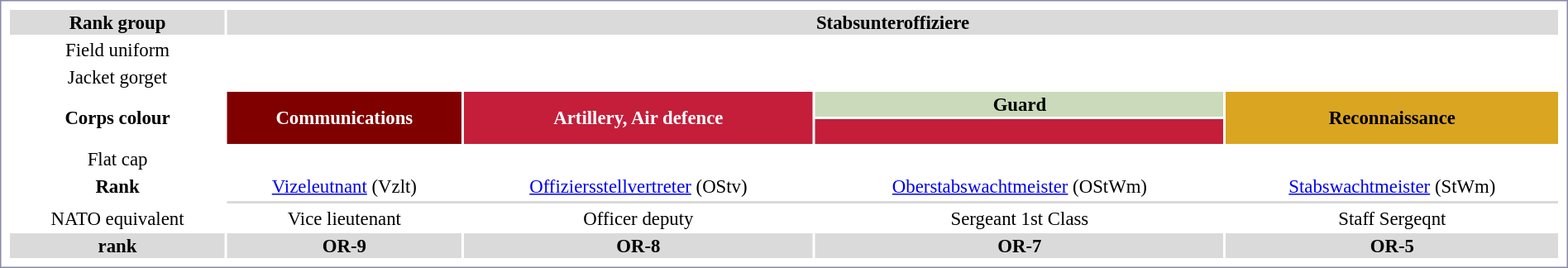<table width="100%" style="border:1px solid #8888aa; background-color:#FFFFFF; padding:5px; font-size:95%; margin: 0px 12px 12px 0px;">
<tr bgcolor="#dadada">
<th>Rank group</th>
<th colspan="5"><strong>Stabsunteroffiziere</strong></th>
</tr>
<tr align="center">
<td>Field uniform</td>
<td></td>
<td></td>
<td></td>
<td></td>
</tr>
<tr align="center">
<td>Jacket gorget</td>
<td></td>
<td></td>
<td></td>
<td></td>
</tr>
<tr align="center">
<th align="center" rowspan="2">Corps colour</th>
<th align="center" rowspan="2" style="background:#800000; color:white">Communications</th>
<th align="center" rowspan="2" style="background:#C41E3A; color:white">Artillery, Air defence</th>
<th align="center" style="background:#CADABA">Guard</th>
<th align="center" rowspan="2" style="background:#DAA520">Reconnaissance</th>
</tr>
<tr align="center">
<th align="center" rowspan="1" style="background:#C41E3A; color:white"> </th>
</tr>
<tr align="center">
<td>Flat cap</td>
<td></td>
<td></td>
<td></td>
<td></td>
</tr>
<tr align="center">
<th>Rank</th>
<td><a href='#'>Vizeleutnant</a> (Vzlt)</td>
<td><a href='#'>Offiziersstellvertreter</a> (OStv)</td>
<td><a href='#'>Oberstabswachtmeister</a> (OStWm)</td>
<td><a href='#'>Stabswachtmeister</a> (StWm)</td>
</tr>
<tr>
<td></td>
<td bgcolor="#dadada" colspan="4"></td>
</tr>
<tr align="center">
<td>NATO equivalent</td>
<td>Vice lieutenant</td>
<td>Officer deputy</td>
<td>Sergeant 1st Class</td>
<td>Staff Sergeqnt</td>
</tr>
<tr bgcolor="#dadada">
<th> rank</th>
<th>OR-9</th>
<th>OR-8</th>
<th>OR-7</th>
<th>OR-5</th>
</tr>
</table>
